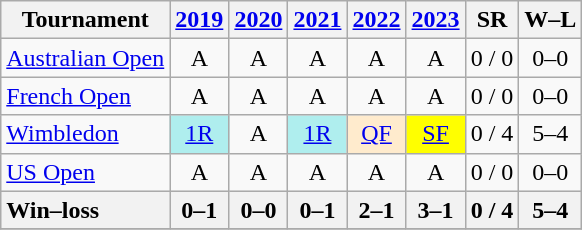<table class=wikitable style=text-align:center>
<tr>
<th>Tournament</th>
<th><a href='#'>2019</a></th>
<th><a href='#'>2020</a></th>
<th><a href='#'>2021</a></th>
<th><a href='#'>2022</a></th>
<th><a href='#'>2023</a></th>
<th>SR</th>
<th>W–L</th>
</tr>
<tr>
<td align=left><a href='#'>Australian Open</a></td>
<td>A</td>
<td>A</td>
<td>A</td>
<td>A</td>
<td>A</td>
<td>0 / 0</td>
<td>0–0</td>
</tr>
<tr>
<td align=left><a href='#'>French Open</a></td>
<td>A</td>
<td>A</td>
<td>A</td>
<td>A</td>
<td>A</td>
<td>0 / 0</td>
<td>0–0</td>
</tr>
<tr>
<td align=left><a href='#'>Wimbledon</a></td>
<td bgcolor=afeeee><a href='#'>1R</a></td>
<td>A</td>
<td bgcolor=afeeee><a href='#'>1R</a></td>
<td bgcolor=ffebcd><a href='#'>QF</a></td>
<td bgcolor=yellow><a href='#'>SF</a></td>
<td>0 / 4</td>
<td>5–4</td>
</tr>
<tr>
<td align=left><a href='#'>US Open</a></td>
<td>A</td>
<td>A</td>
<td>A</td>
<td>A</td>
<td>A</td>
<td>0 / 0</td>
<td>0–0</td>
</tr>
<tr style=font-weight:bold;background:#efefef>
<th style=text-align:left>Win–loss</th>
<th>0–1</th>
<th>0–0</th>
<th>0–1</th>
<th>2–1</th>
<th>3–1</th>
<th>0 / 4</th>
<th>5–4</th>
</tr>
<tr>
</tr>
</table>
